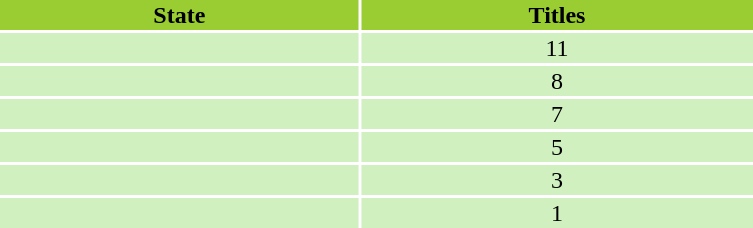<table width=40%>
<tr>
<th bgcolor=#9ACD32><span>State</span></th>
<th bgcolor=#9ACD32><span>Titles</span></th>
</tr>
<tr bgcolor=#D0F0C0>
<td align=left></td>
<td align=center>11</td>
</tr>
<tr bgcolor=#D0F0C0>
<td align=left><br></td>
<td align=center>8</td>
</tr>
<tr bgcolor=#D0F0C0>
<td align=left></td>
<td align=center>7</td>
</tr>
<tr bgcolor=#D0F0C0>
<td align=left></td>
<td align=center>5</td>
</tr>
<tr bgcolor=#D0F0C0>
<td align=left><br></td>
<td align=center>3</td>
</tr>
<tr bgcolor=#D0F0C0>
<td align=left></td>
<td align=center>1</td>
</tr>
<tr>
</tr>
</table>
